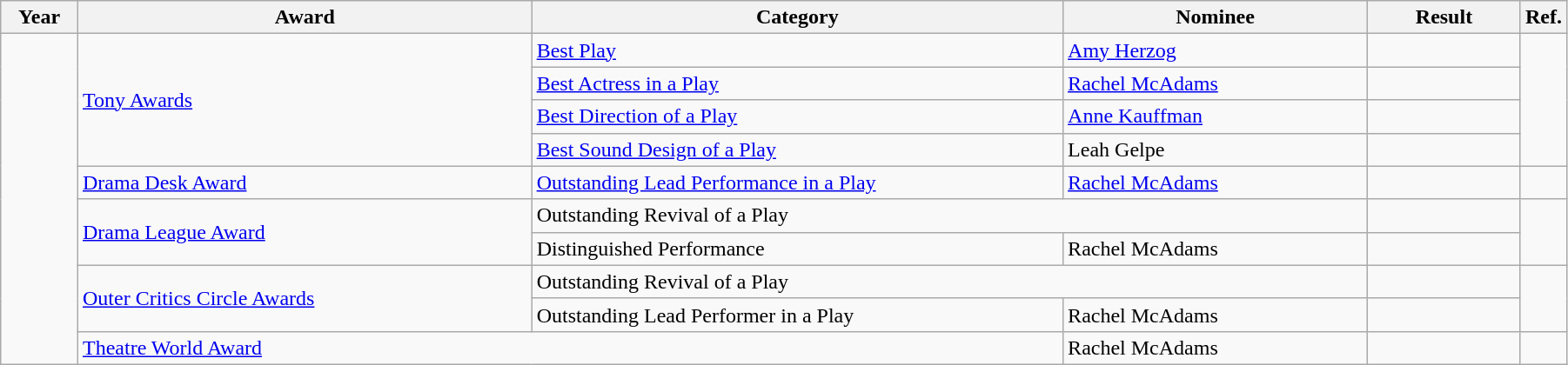<table class="wikitable" width="95%">
<tr>
<th width="5%">Year</th>
<th width="30%">Award</th>
<th width="35%">Category</th>
<th width="20%">Nominee</th>
<th width="10%">Result</th>
<th class=unsortable>Ref.</th>
</tr>
<tr>
<td rowspan=10></td>
<td rowspan=4><a href='#'>Tony Awards</a></td>
<td><a href='#'>Best Play</a></td>
<td><a href='#'>Amy Herzog</a></td>
<td></td>
<td rowspan=4></td>
</tr>
<tr>
<td><a href='#'>Best Actress in a Play</a></td>
<td><a href='#'>Rachel McAdams</a></td>
<td></td>
</tr>
<tr>
<td><a href='#'>Best Direction of a Play</a></td>
<td><a href='#'>Anne Kauffman</a></td>
<td></td>
</tr>
<tr>
<td><a href='#'>Best Sound Design of a Play</a></td>
<td>Leah Gelpe</td>
<td></td>
</tr>
<tr>
<td rowspan=1><a href='#'>Drama Desk Award</a></td>
<td><a href='#'>Outstanding Lead Performance in a Play</a></td>
<td><a href='#'>Rachel McAdams</a></td>
<td></td>
<td rowspan=1></td>
</tr>
<tr>
<td rowspan=2><a href='#'>Drama League Award</a></td>
<td colspan=2>Outstanding Revival of a Play</td>
<td></td>
<td rowspan=2></td>
</tr>
<tr>
<td>Distinguished Performance</td>
<td>Rachel McAdams</td>
<td></td>
</tr>
<tr>
<td rowspan=2><a href='#'>Outer Critics Circle Awards</a></td>
<td colspan=2>Outstanding Revival of a Play</td>
<td></td>
<td rowspan=2></td>
</tr>
<tr>
<td>Outstanding Lead Performer in a Play</td>
<td>Rachel McAdams</td>
<td></td>
</tr>
<tr>
<td colspan="2"><a href='#'>Theatre World Award</a></td>
<td>Rachel McAdams</td>
<td></td>
<td></td>
</tr>
</table>
